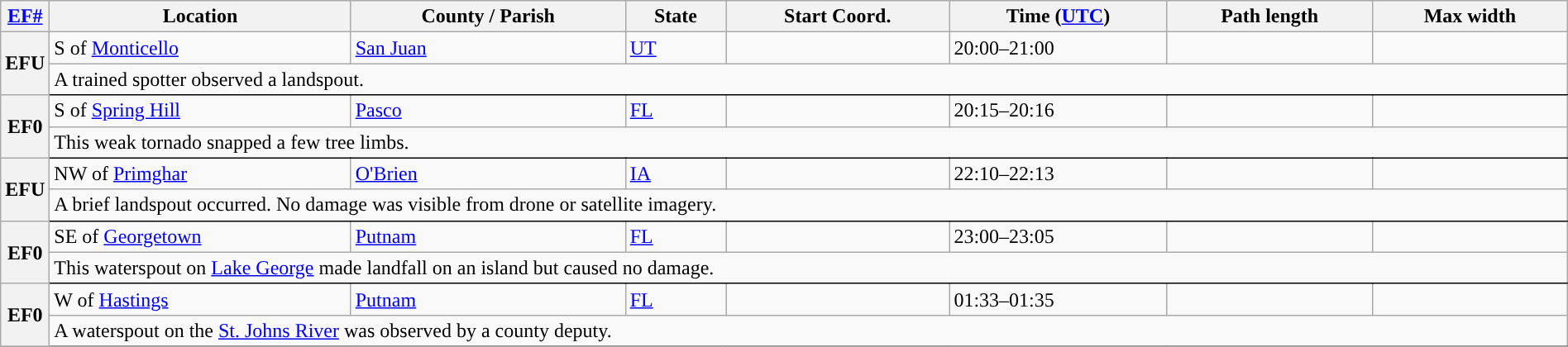<table class="wikitable sortable" style="width:100%;">
<tr>
<th scope="col" width="2%" align="center"><a href='#'>EF#</a></th>
<th scope="col" align="center" class="unsortable">Location</th>
<th scope="col" align="center" class="unsortable">County / Parish</th>
<th scope="col" align="center">State</th>
<th scope="col" align="center">Start Coord.</th>
<th scope="col" align="center">Time (<a href='#'>UTC</a>)</th>
<th scope="col" align="center">Path length</th>
<th scope="col" align="center">Max width</th>
</tr>
<tr>
<th scope="row" rowspan="2" style="background-color:#">EFU</th>
<td>S of <a href='#'>Monticello</a></td>
<td><a href='#'>San Juan</a></td>
<td><a href='#'>UT</a></td>
<td></td>
<td>20:00–21:00</td>
<td></td>
<td></td>
</tr>
<tr class="expand-child">
<td colspan="8" style=" border-bottom: 1px solid black;">A trained spotter observed a landspout.</td>
</tr>
<tr>
<th scope="row" rowspan="2" style="background-color:#">EF0</th>
<td>S of <a href='#'>Spring Hill</a></td>
<td><a href='#'>Pasco</a></td>
<td><a href='#'>FL</a></td>
<td></td>
<td>20:15–20:16</td>
<td></td>
<td></td>
</tr>
<tr class="expand-child">
<td colspan="8" style=" border-bottom: 1px solid black;">This weak tornado snapped a few tree limbs.</td>
</tr>
<tr>
<th scope="row" rowspan="2" style="background-color:#">EFU</th>
<td>NW of <a href='#'>Primghar</a></td>
<td><a href='#'>O'Brien</a></td>
<td><a href='#'>IA</a></td>
<td></td>
<td>22:10–22:13</td>
<td></td>
<td></td>
</tr>
<tr class="expand-child">
<td colspan="8" style=" border-bottom: 1px solid black;">A brief landspout occurred. No damage was visible from drone or satellite imagery.</td>
</tr>
<tr>
<th scope="row" rowspan="2" style="background-color:#">EF0</th>
<td>SE of <a href='#'>Georgetown</a></td>
<td><a href='#'>Putnam</a></td>
<td><a href='#'>FL</a></td>
<td></td>
<td>23:00–23:05</td>
<td></td>
<td></td>
</tr>
<tr class="expand-child">
<td colspan="8" style=" border-bottom: 1px solid black;">This waterspout on <a href='#'>Lake George</a> made landfall on an island but caused no damage.</td>
</tr>
<tr>
<th scope="row" rowspan="2" style="background-color:#">EF0</th>
<td>W of <a href='#'>Hastings</a></td>
<td><a href='#'>Putnam</a></td>
<td><a href='#'>FL</a></td>
<td></td>
<td>01:33–01:35</td>
<td></td>
<td></td>
</tr>
<tr class="expand-child">
<td colspan="8" style=" border-bottom: 1px solid black;">A waterspout on the <a href='#'>St. Johns River</a> was observed by a county deputy.</td>
</tr>
<tr>
</tr>
</table>
